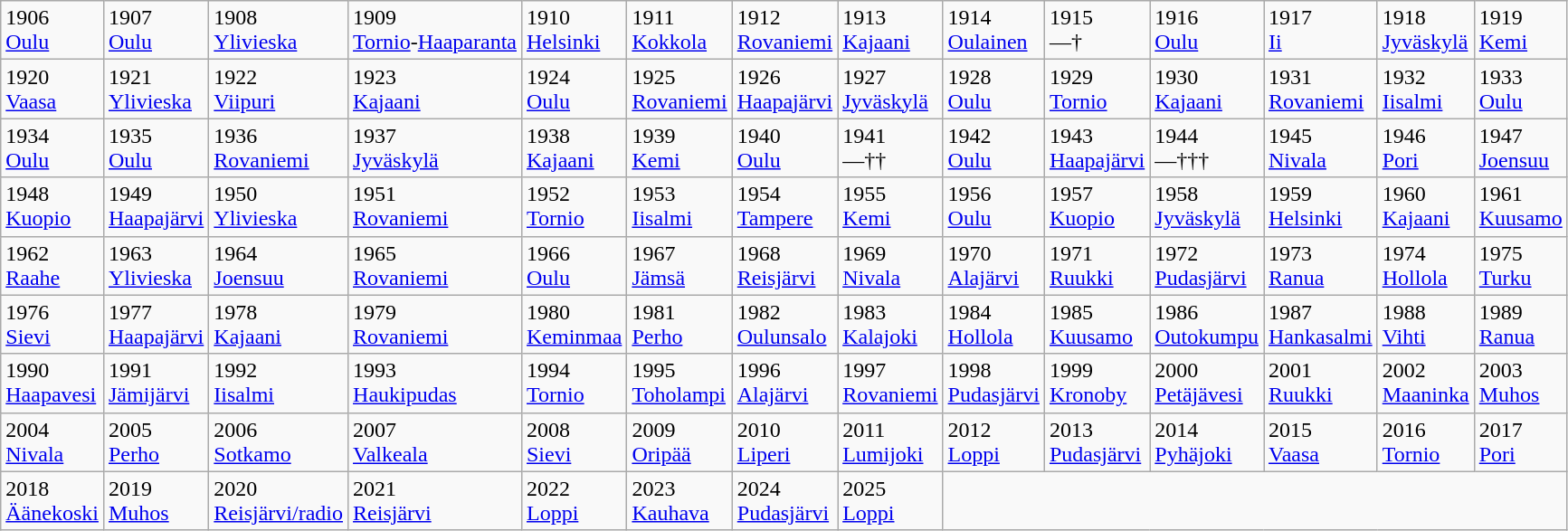<table class="wikitable"  border="1">
<tr>
<td>1906<br> <a href='#'>Oulu</a></td>
<td>1907<br> <a href='#'>Oulu</a></td>
<td>1908<br> <a href='#'>Ylivieska</a></td>
<td>1909<br> <a href='#'>Tornio</a>-<a href='#'>Haaparanta</a></td>
<td>1910<br> <a href='#'>Helsinki</a></td>
<td>1911<br> <a href='#'>Kokkola</a></td>
<td>1912<br> <a href='#'>Rovaniemi</a></td>
<td>1913<br> <a href='#'>Kajaani</a></td>
<td>1914<br> <a href='#'>Oulainen</a></td>
<td>1915 <br> —†</td>
<td>1916<br> <a href='#'>Oulu</a></td>
<td>1917<br> <a href='#'>Ii</a></td>
<td>1918<br> <a href='#'>Jyväskylä</a></td>
<td>1919<br> <a href='#'>Kemi</a></td>
</tr>
<tr>
<td>1920<br> <a href='#'>Vaasa</a></td>
<td>1921<br> <a href='#'>Ylivieska</a></td>
<td>1922<br> <a href='#'>Viipuri</a></td>
<td>1923<br> <a href='#'>Kajaani</a></td>
<td>1924<br> <a href='#'>Oulu</a></td>
<td>1925<br> <a href='#'>Rovaniemi</a></td>
<td>1926<br> <a href='#'>Haapajärvi</a></td>
<td>1927<br> <a href='#'>Jyväskylä</a></td>
<td>1928<br> <a href='#'>Oulu</a></td>
<td>1929<br> <a href='#'>Tornio</a></td>
<td>1930<br> <a href='#'>Kajaani</a></td>
<td>1931<br> <a href='#'>Rovaniemi</a></td>
<td>1932<br> <a href='#'>Iisalmi</a></td>
<td>1933<br> <a href='#'>Oulu</a></td>
</tr>
<tr>
<td>1934<br> <a href='#'>Oulu</a></td>
<td>1935<br> <a href='#'>Oulu</a></td>
<td>1936<br> <a href='#'>Rovaniemi</a></td>
<td>1937<br> <a href='#'>Jyväskylä</a></td>
<td>1938<br> <a href='#'>Kajaani</a></td>
<td>1939<br> <a href='#'>Kemi</a></td>
<td>1940<br> <a href='#'>Oulu</a></td>
<td>1941<br>—††</td>
<td>1942<br> <a href='#'>Oulu</a></td>
<td>1943<br> <a href='#'>Haapajärvi</a></td>
<td>1944<br>—†††</td>
<td>1945<br> <a href='#'>Nivala</a></td>
<td>1946<br> <a href='#'>Pori</a></td>
<td>1947<br> <a href='#'>Joensuu</a></td>
</tr>
<tr>
<td>1948<br> <a href='#'>Kuopio</a></td>
<td>1949<br> <a href='#'>Haapajärvi</a></td>
<td>1950<br> <a href='#'>Ylivieska</a></td>
<td>1951<br> <a href='#'>Rovaniemi</a></td>
<td>1952<br> <a href='#'>Tornio</a></td>
<td>1953<br> <a href='#'>Iisalmi</a></td>
<td>1954<br> <a href='#'>Tampere</a></td>
<td>1955<br> <a href='#'>Kemi</a></td>
<td>1956<br> <a href='#'>Oulu</a></td>
<td>1957<br> <a href='#'>Kuopio</a></td>
<td>1958<br> <a href='#'>Jyväskylä</a></td>
<td>1959<br> <a href='#'>Helsinki</a></td>
<td>1960<br> <a href='#'>Kajaani</a></td>
<td>1961<br> <a href='#'>Kuusamo</a></td>
</tr>
<tr>
<td>1962<br> <a href='#'>Raahe</a></td>
<td>1963<br> <a href='#'>Ylivieska</a></td>
<td>1964<br> <a href='#'>Joensuu</a></td>
<td>1965<br> <a href='#'>Rovaniemi</a></td>
<td>1966<br> <a href='#'>Oulu</a></td>
<td>1967<br> <a href='#'>Jämsä</a></td>
<td>1968<br> <a href='#'>Reisjärvi</a></td>
<td>1969<br> <a href='#'>Nivala</a></td>
<td>1970<br> <a href='#'>Alajärvi</a></td>
<td>1971<br> <a href='#'>Ruukki</a></td>
<td>1972<br> <a href='#'>Pudasjärvi</a></td>
<td>1973<br> <a href='#'>Ranua</a></td>
<td>1974<br> <a href='#'>Hollola</a></td>
<td>1975<br> <a href='#'>Turku</a></td>
</tr>
<tr>
<td>1976<br> <a href='#'>Sievi</a></td>
<td>1977<br> <a href='#'>Haapajärvi</a></td>
<td>1978<br> <a href='#'>Kajaani</a></td>
<td>1979<br> <a href='#'>Rovaniemi</a></td>
<td>1980<br> <a href='#'>Keminmaa</a></td>
<td>1981<br> <a href='#'>Perho</a></td>
<td>1982<br> <a href='#'>Oulunsalo</a></td>
<td>1983<br> <a href='#'>Kalajoki</a></td>
<td>1984<br> <a href='#'>Hollola</a></td>
<td>1985<br> <a href='#'>Kuusamo</a></td>
<td>1986<br> <a href='#'>Outokumpu</a></td>
<td>1987<br> <a href='#'>Hankasalmi</a></td>
<td>1988<br> <a href='#'>Vihti</a></td>
<td>1989<br> <a href='#'>Ranua</a></td>
</tr>
<tr>
<td>1990<br> <a href='#'>Haapavesi</a></td>
<td>1991<br> <a href='#'>Jämijärvi</a></td>
<td>1992<br> <a href='#'>Iisalmi</a></td>
<td>1993<br> <a href='#'>Haukipudas</a></td>
<td>1994<br> <a href='#'>Tornio</a></td>
<td>1995<br> <a href='#'>Toholampi</a></td>
<td>1996<br> <a href='#'>Alajärvi</a></td>
<td>1997<br> <a href='#'>Rovaniemi</a></td>
<td>1998<br> <a href='#'>Pudasjärvi</a></td>
<td>1999<br> <a href='#'>Kronoby</a></td>
<td>2000<br> <a href='#'>Petäjävesi</a></td>
<td>2001<br> <a href='#'>Ruukki</a></td>
<td>2002<br> <a href='#'>Maaninka</a></td>
<td>2003<br> <a href='#'>Muhos</a></td>
</tr>
<tr>
<td>2004<br> <a href='#'>Nivala</a></td>
<td>2005<br> <a href='#'>Perho</a></td>
<td>2006<br> <a href='#'>Sotkamo</a></td>
<td>2007<br> <a href='#'>Valkeala</a></td>
<td>2008<br> <a href='#'>Sievi</a></td>
<td>2009<br> <a href='#'>Oripää</a></td>
<td>2010<br> <a href='#'>Liperi</a></td>
<td>2011<br> <a href='#'>Lumijoki</a></td>
<td>2012<br> <a href='#'>Loppi</a></td>
<td>2013<br> <a href='#'>Pudasjärvi</a></td>
<td>2014<br> <a href='#'>Pyhäjoki</a></td>
<td>2015<br> <a href='#'>Vaasa</a></td>
<td>2016<br> <a href='#'>Tornio</a></td>
<td>2017<br> <a href='#'>Pori</a></td>
</tr>
<tr>
<td>2018<br> <a href='#'>Äänekoski</a></td>
<td>2019<br> <a href='#'>Muhos</a></td>
<td>2020<br> <a href='#'>Reisjärvi/radio</a></td>
<td>2021 <br><a href='#'>Reisjärvi</a></td>
<td>2022 <br> <a href='#'>Loppi</a></td>
<td>2023 <br> <a href='#'>Kauhava</a></td>
<td>2024 <br><a href='#'>Pudasjärvi</a></td>
<td>2025 <br> <a href='#'>Loppi</a></td>
</tr>
</table>
